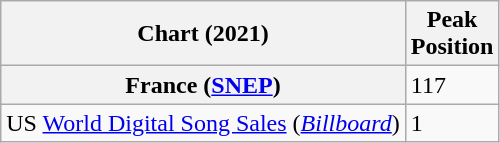<table class="wikitable">
<tr>
<th>Chart (2021)</th>
<th>Peak<br>Position</th>
</tr>
<tr>
<th scope="row">France (<a href='#'>SNEP</a>)</th>
<td>117</td>
</tr>
<tr>
<td>US <a href='#'>World Digital Song Sales</a> (<em><a href='#'>Billboard</a></em>)</td>
<td>1</td>
</tr>
</table>
